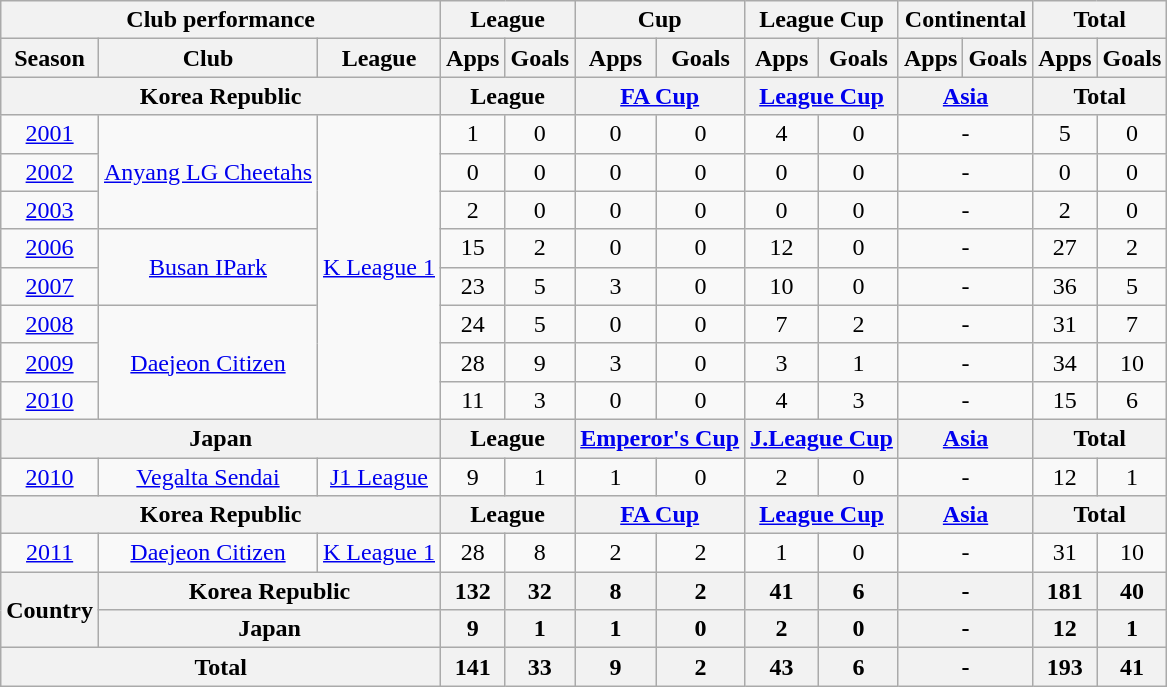<table class="wikitable" style="text-align:center;">
<tr>
<th colspan=3>Club performance</th>
<th colspan=2>League</th>
<th colspan=2>Cup</th>
<th colspan=2>League Cup</th>
<th colspan=2>Continental</th>
<th colspan=2>Total</th>
</tr>
<tr>
<th>Season</th>
<th>Club</th>
<th>League</th>
<th>Apps</th>
<th>Goals</th>
<th>Apps</th>
<th>Goals</th>
<th>Apps</th>
<th>Goals</th>
<th>Apps</th>
<th>Goals</th>
<th>Apps</th>
<th>Goals</th>
</tr>
<tr>
<th colspan=3>Korea Republic</th>
<th colspan=2>League</th>
<th colspan=2><a href='#'>FA Cup</a></th>
<th colspan=2><a href='#'>League Cup</a></th>
<th colspan=2><a href='#'>Asia</a></th>
<th colspan=2>Total</th>
</tr>
<tr>
<td><a href='#'>2001</a></td>
<td rowspan="3"><a href='#'>Anyang LG Cheetahs</a></td>
<td rowspan="8"><a href='#'>K League 1</a></td>
<td>1</td>
<td>0</td>
<td>0</td>
<td>0</td>
<td>4</td>
<td>0</td>
<td colspan="2">-</td>
<td>5</td>
<td>0</td>
</tr>
<tr>
<td><a href='#'>2002</a></td>
<td>0</td>
<td>0</td>
<td>0</td>
<td>0</td>
<td>0</td>
<td>0</td>
<td colspan="2">-</td>
<td>0</td>
<td>0</td>
</tr>
<tr>
<td><a href='#'>2003</a></td>
<td>2</td>
<td>0</td>
<td>0</td>
<td>0</td>
<td>0</td>
<td>0</td>
<td colspan="2">-</td>
<td>2</td>
<td>0</td>
</tr>
<tr>
<td><a href='#'>2006</a></td>
<td rowspan="2"><a href='#'>Busan IPark</a></td>
<td>15</td>
<td>2</td>
<td>0</td>
<td>0</td>
<td>12</td>
<td>0</td>
<td colspan="2">-</td>
<td>27</td>
<td>2</td>
</tr>
<tr>
<td><a href='#'>2007</a></td>
<td>23</td>
<td>5</td>
<td>3</td>
<td>0</td>
<td>10</td>
<td>0</td>
<td colspan="2">-</td>
<td>36</td>
<td>5</td>
</tr>
<tr>
<td><a href='#'>2008</a></td>
<td rowspan="3"><a href='#'>Daejeon Citizen</a></td>
<td>24</td>
<td>5</td>
<td>0</td>
<td>0</td>
<td>7</td>
<td>2</td>
<td colspan="2">-</td>
<td>31</td>
<td>7</td>
</tr>
<tr>
<td><a href='#'>2009</a></td>
<td>28</td>
<td>9</td>
<td>3</td>
<td>0</td>
<td>3</td>
<td>1</td>
<td colspan="2">-</td>
<td>34</td>
<td>10</td>
</tr>
<tr>
<td><a href='#'>2010</a></td>
<td>11</td>
<td>3</td>
<td>0</td>
<td>0</td>
<td>4</td>
<td>3</td>
<td colspan="2">-</td>
<td>15</td>
<td>6</td>
</tr>
<tr>
<th colspan=3>Japan</th>
<th colspan=2>League</th>
<th colspan=2><a href='#'>Emperor's Cup</a></th>
<th colspan=2><a href='#'>J.League Cup</a></th>
<th colspan=2><a href='#'>Asia</a></th>
<th colspan=2>Total</th>
</tr>
<tr>
<td><a href='#'>2010</a></td>
<td><a href='#'>Vegalta Sendai</a></td>
<td><a href='#'>J1 League</a></td>
<td>9</td>
<td>1</td>
<td>1</td>
<td>0</td>
<td>2</td>
<td>0</td>
<td colspan="2">-</td>
<td>12</td>
<td>1</td>
</tr>
<tr>
<th colspan=3>Korea Republic</th>
<th colspan=2>League</th>
<th colspan=2><a href='#'>FA Cup</a></th>
<th colspan=2><a href='#'>League Cup</a></th>
<th colspan=2><a href='#'>Asia</a></th>
<th colspan=2>Total</th>
</tr>
<tr>
<td><a href='#'>2011</a></td>
<td rowspan="1"><a href='#'>Daejeon Citizen</a></td>
<td rowspan="1"><a href='#'>K League 1</a></td>
<td>28</td>
<td>8</td>
<td>2</td>
<td>2</td>
<td>1</td>
<td>0</td>
<td colspan="2">-</td>
<td>31</td>
<td>10</td>
</tr>
<tr>
<th rowspan=2>Country</th>
<th colspan=2>Korea Republic</th>
<th>132</th>
<th>32</th>
<th>8</th>
<th>2</th>
<th>41</th>
<th>6</th>
<th colspan="2">-</th>
<th>181</th>
<th>40</th>
</tr>
<tr>
<th colspan=2>Japan</th>
<th>9</th>
<th>1</th>
<th>1</th>
<th>0</th>
<th>2</th>
<th>0</th>
<th colspan="2">-</th>
<th>12</th>
<th>1</th>
</tr>
<tr>
<th colspan=3>Total</th>
<th>141</th>
<th>33</th>
<th>9</th>
<th>2</th>
<th>43</th>
<th>6</th>
<th colspan="2">-</th>
<th>193</th>
<th>41</th>
</tr>
</table>
